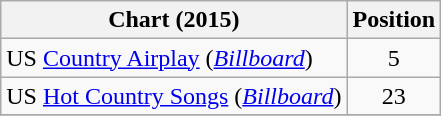<table class="wikitable sortable">
<tr>
<th scope="col">Chart (2015)</th>
<th scope="col">Position</th>
</tr>
<tr>
<td>US <a href='#'>Country Airplay</a> (<em><a href='#'>Billboard</a></em>)</td>
<td align="center">5</td>
</tr>
<tr>
<td>US <a href='#'>Hot Country Songs</a> (<em><a href='#'>Billboard</a></em>)</td>
<td align="center">23</td>
</tr>
<tr>
</tr>
</table>
